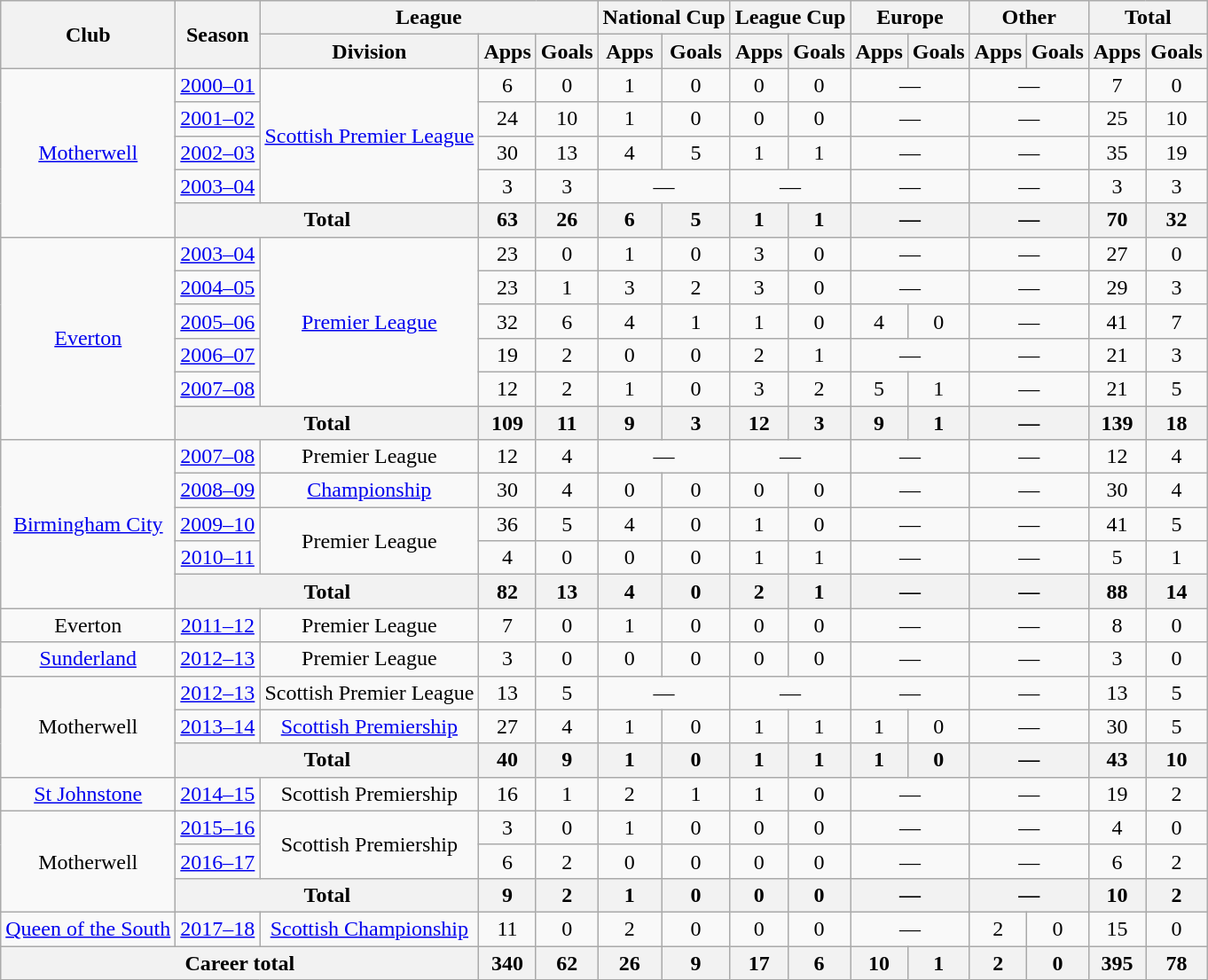<table class="wikitable" style="text-align:center">
<tr>
<th rowspan="2">Club</th>
<th rowspan="2">Season</th>
<th colspan="3">League</th>
<th colspan="2">National Cup</th>
<th colspan="2">League Cup</th>
<th colspan="2">Europe</th>
<th colspan="2">Other</th>
<th colspan="2">Total</th>
</tr>
<tr>
<th>Division</th>
<th>Apps</th>
<th>Goals</th>
<th>Apps</th>
<th>Goals</th>
<th>Apps</th>
<th>Goals</th>
<th>Apps</th>
<th>Goals</th>
<th>Apps</th>
<th>Goals</th>
<th>Apps</th>
<th>Goals</th>
</tr>
<tr>
<td rowspan="5"><a href='#'>Motherwell</a></td>
<td><a href='#'>2000–01</a></td>
<td rowspan="4"><a href='#'>Scottish Premier League</a></td>
<td>6</td>
<td>0</td>
<td>1</td>
<td>0</td>
<td>0</td>
<td>0</td>
<td colspan="2">―</td>
<td colspan="2">―</td>
<td>7</td>
<td>0</td>
</tr>
<tr>
<td><a href='#'>2001–02</a></td>
<td>24</td>
<td>10</td>
<td>1</td>
<td>0</td>
<td>0</td>
<td>0</td>
<td colspan="2">―</td>
<td colspan="2">―</td>
<td>25</td>
<td>10</td>
</tr>
<tr>
<td><a href='#'>2002–03</a></td>
<td>30</td>
<td>13</td>
<td>4</td>
<td>5</td>
<td>1</td>
<td>1</td>
<td colspan="2">―</td>
<td colspan="2">―</td>
<td>35</td>
<td>19</td>
</tr>
<tr>
<td><a href='#'>2003–04</a></td>
<td>3</td>
<td>3</td>
<td colspan="2">―</td>
<td colspan="2">―</td>
<td colspan="2">―</td>
<td colspan="2">―</td>
<td>3</td>
<td>3</td>
</tr>
<tr>
<th colspan="2">Total</th>
<th>63</th>
<th>26</th>
<th>6</th>
<th>5</th>
<th>1</th>
<th>1</th>
<th colspan="2">―</th>
<th colspan="2">―</th>
<th>70</th>
<th>32</th>
</tr>
<tr>
<td rowspan="6"><a href='#'>Everton</a></td>
<td><a href='#'>2003–04</a></td>
<td rowspan="5"><a href='#'>Premier League</a></td>
<td>23</td>
<td>0</td>
<td>1</td>
<td>0</td>
<td>3</td>
<td>0</td>
<td colspan="2">―</td>
<td colspan="2">―</td>
<td>27</td>
<td>0</td>
</tr>
<tr>
<td><a href='#'>2004–05</a></td>
<td>23</td>
<td>1</td>
<td>3</td>
<td>2</td>
<td>3</td>
<td>0</td>
<td colspan="2">―</td>
<td colspan="2">―</td>
<td>29</td>
<td>3</td>
</tr>
<tr>
<td><a href='#'>2005–06</a></td>
<td>32</td>
<td>6</td>
<td>4</td>
<td>1</td>
<td>1</td>
<td>0</td>
<td>4</td>
<td>0</td>
<td colspan="2">―</td>
<td>41</td>
<td>7</td>
</tr>
<tr>
<td><a href='#'>2006–07</a></td>
<td>19</td>
<td>2</td>
<td>0</td>
<td>0</td>
<td>2</td>
<td>1</td>
<td colspan="2">―</td>
<td colspan="2">―</td>
<td>21</td>
<td>3</td>
</tr>
<tr>
<td><a href='#'>2007–08</a></td>
<td>12</td>
<td>2</td>
<td>1</td>
<td>0</td>
<td>3</td>
<td>2</td>
<td>5</td>
<td>1</td>
<td colspan="2">―</td>
<td>21</td>
<td>5</td>
</tr>
<tr>
<th colspan="2">Total</th>
<th>109</th>
<th>11</th>
<th>9</th>
<th>3</th>
<th>12</th>
<th>3</th>
<th>9</th>
<th>1</th>
<th colspan="2">―</th>
<th>139</th>
<th>18</th>
</tr>
<tr>
<td rowspan="5"><a href='#'>Birmingham City</a></td>
<td><a href='#'>2007–08</a></td>
<td>Premier League</td>
<td>12</td>
<td>4</td>
<td colspan="2">―</td>
<td colspan="2">―</td>
<td colspan="2">―</td>
<td colspan="2">―</td>
<td>12</td>
<td>4</td>
</tr>
<tr>
<td><a href='#'>2008–09</a></td>
<td><a href='#'>Championship</a></td>
<td>30</td>
<td>4</td>
<td>0</td>
<td>0</td>
<td>0</td>
<td>0</td>
<td colspan="2">―</td>
<td colspan="2">―</td>
<td>30</td>
<td>4</td>
</tr>
<tr>
<td><a href='#'>2009–10</a></td>
<td rowspan="2">Premier League</td>
<td>36</td>
<td>5</td>
<td>4</td>
<td>0</td>
<td>1</td>
<td>0</td>
<td colspan="2">―</td>
<td colspan="2">―</td>
<td>41</td>
<td>5</td>
</tr>
<tr>
<td><a href='#'>2010–11</a></td>
<td>4</td>
<td>0</td>
<td>0</td>
<td>0</td>
<td>1</td>
<td>1</td>
<td colspan="2">―</td>
<td colspan="2">―</td>
<td>5</td>
<td>1</td>
</tr>
<tr>
<th colspan="2">Total</th>
<th>82</th>
<th>13</th>
<th>4</th>
<th>0</th>
<th>2</th>
<th>1</th>
<th colspan="2">―</th>
<th colspan="2">―</th>
<th>88</th>
<th>14</th>
</tr>
<tr>
<td>Everton</td>
<td><a href='#'>2011–12</a></td>
<td>Premier League</td>
<td>7</td>
<td>0</td>
<td>1</td>
<td>0</td>
<td>0</td>
<td>0</td>
<td colspan="2">―</td>
<td colspan="2">―</td>
<td>8</td>
<td>0</td>
</tr>
<tr>
<td><a href='#'>Sunderland</a></td>
<td><a href='#'>2012–13</a></td>
<td>Premier League</td>
<td>3</td>
<td>0</td>
<td>0</td>
<td>0</td>
<td>0</td>
<td>0</td>
<td colspan="2">―</td>
<td colspan="2">―</td>
<td>3</td>
<td>0</td>
</tr>
<tr>
<td rowspan="3">Motherwell</td>
<td><a href='#'>2012–13</a></td>
<td>Scottish Premier League</td>
<td>13</td>
<td>5</td>
<td colspan="2">―</td>
<td colspan="2">―</td>
<td colspan="2">―</td>
<td colspan="2">―</td>
<td>13</td>
<td>5</td>
</tr>
<tr>
<td><a href='#'>2013–14</a></td>
<td><a href='#'>Scottish Premiership</a></td>
<td>27</td>
<td>4</td>
<td>1</td>
<td>0</td>
<td>1</td>
<td>1</td>
<td>1</td>
<td>0</td>
<td colspan="2">―</td>
<td>30</td>
<td>5</td>
</tr>
<tr>
<th colspan="2">Total</th>
<th>40</th>
<th>9</th>
<th>1</th>
<th>0</th>
<th>1</th>
<th>1</th>
<th>1</th>
<th>0</th>
<th colspan="2">―</th>
<th>43</th>
<th>10</th>
</tr>
<tr>
<td><a href='#'>St Johnstone</a></td>
<td><a href='#'>2014–15</a></td>
<td>Scottish Premiership</td>
<td>16</td>
<td>1</td>
<td>2</td>
<td>1</td>
<td>1</td>
<td>0</td>
<td colspan="2">―</td>
<td colspan="2">―</td>
<td>19</td>
<td>2</td>
</tr>
<tr>
<td rowspan="3">Motherwell</td>
<td><a href='#'>2015–16</a></td>
<td rowspan="2">Scottish Premiership</td>
<td>3</td>
<td>0</td>
<td>1</td>
<td>0</td>
<td>0</td>
<td>0</td>
<td colspan="2">―</td>
<td colspan="2">―</td>
<td>4</td>
<td>0</td>
</tr>
<tr>
<td><a href='#'>2016–17</a></td>
<td>6</td>
<td>2</td>
<td>0</td>
<td>0</td>
<td>0</td>
<td>0</td>
<td colspan="2">―</td>
<td colspan="2">―</td>
<td>6</td>
<td>2</td>
</tr>
<tr>
<th colspan="2">Total</th>
<th>9</th>
<th>2</th>
<th>1</th>
<th>0</th>
<th>0</th>
<th>0</th>
<th colspan="2">―</th>
<th colspan="2">―</th>
<th>10</th>
<th>2</th>
</tr>
<tr>
<td><a href='#'>Queen of the South</a></td>
<td><a href='#'>2017–18</a></td>
<td><a href='#'>Scottish Championship</a></td>
<td>11</td>
<td>0</td>
<td>2</td>
<td>0</td>
<td>0</td>
<td>0</td>
<td colspan="2">―</td>
<td>2</td>
<td>0</td>
<td>15</td>
<td>0</td>
</tr>
<tr>
<th colspan="3">Career total</th>
<th>340</th>
<th>62</th>
<th>26</th>
<th>9</th>
<th>17</th>
<th>6</th>
<th>10</th>
<th>1</th>
<th>2</th>
<th>0</th>
<th>395</th>
<th>78</th>
</tr>
</table>
